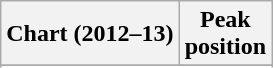<table class="wikitable sortable">
<tr>
<th>Chart (2012–13)</th>
<th>Peak<br>position</th>
</tr>
<tr>
</tr>
<tr>
</tr>
<tr>
</tr>
<tr>
</tr>
<tr>
</tr>
<tr>
</tr>
<tr>
</tr>
<tr>
</tr>
<tr>
</tr>
</table>
